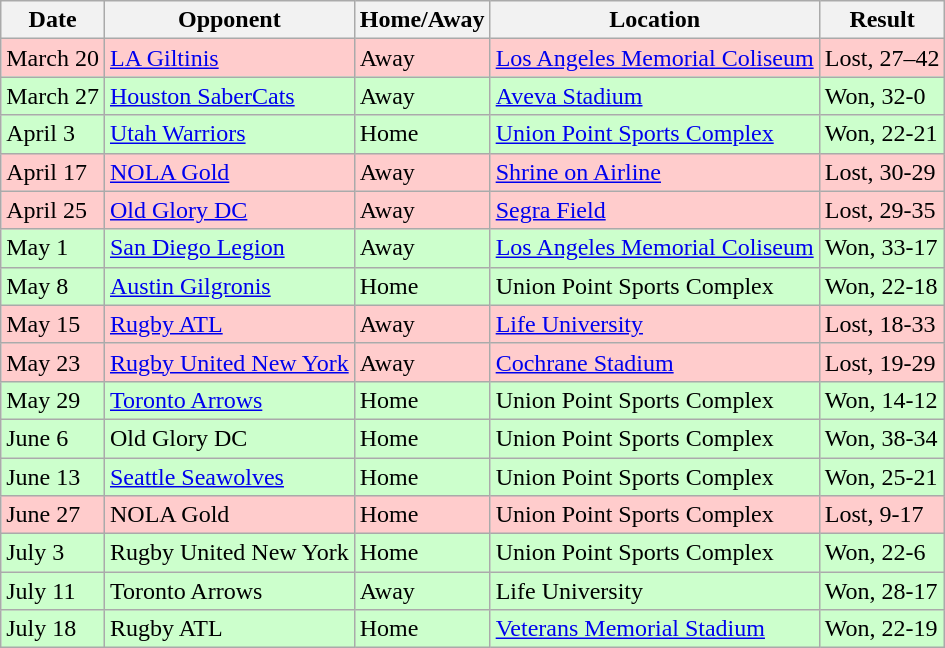<table class="wikitable mw-collapsible">
<tr>
<th>Date</th>
<th>Opponent</th>
<th>Home/Away</th>
<th>Location</th>
<th>Result</th>
</tr>
<tr bgcolor="#FFCCCC">
<td>March 20</td>
<td><a href='#'>LA Giltinis</a></td>
<td>Away</td>
<td><a href='#'>Los Angeles Memorial Coliseum</a></td>
<td>Lost, 27–42</td>
</tr>
<tr bgcolor="#CCFFCC">
<td>March 27</td>
<td><a href='#'>Houston SaberCats</a></td>
<td>Away</td>
<td><a href='#'>Aveva Stadium</a></td>
<td>Won, 32-0</td>
</tr>
<tr bgcolor="#CCFFCC">
<td>April 3</td>
<td><a href='#'>Utah Warriors</a></td>
<td>Home</td>
<td><a href='#'>Union Point Sports Complex</a></td>
<td>Won, 22-21</td>
</tr>
<tr bgcolor="#FFCCCC">
<td>April 17</td>
<td><a href='#'>NOLA Gold</a></td>
<td>Away</td>
<td><a href='#'>Shrine on Airline</a></td>
<td>Lost, 30-29</td>
</tr>
<tr bgcolor="#FFCCCC">
<td>April 25</td>
<td><a href='#'>Old Glory DC</a></td>
<td>Away</td>
<td><a href='#'>Segra Field</a></td>
<td>Lost, 29-35</td>
</tr>
<tr bgcolor="#CCFFCC">
<td>May 1</td>
<td><a href='#'>San Diego Legion</a></td>
<td>Away</td>
<td><a href='#'>Los Angeles Memorial Coliseum</a></td>
<td>Won, 33-17</td>
</tr>
<tr bgcolor="#CCFFCC">
<td>May 8</td>
<td><a href='#'>Austin Gilgronis</a></td>
<td>Home</td>
<td>Union Point Sports Complex</td>
<td>Won, 22-18</td>
</tr>
<tr bgcolor="#FFCCCC">
<td>May 15</td>
<td><a href='#'>Rugby ATL</a></td>
<td>Away</td>
<td><a href='#'>Life University</a></td>
<td>Lost, 18-33</td>
</tr>
<tr bgcolor="#FFCCCC">
<td>May 23</td>
<td><a href='#'>Rugby United New York</a></td>
<td>Away</td>
<td><a href='#'>Cochrane Stadium</a></td>
<td>Lost, 19-29</td>
</tr>
<tr bgcolor="#CCFFCC">
<td>May 29</td>
<td><a href='#'>Toronto Arrows</a></td>
<td>Home</td>
<td>Union Point Sports Complex</td>
<td>Won, 14-12</td>
</tr>
<tr bgcolor="#CCFFCC">
<td>June 6</td>
<td>Old Glory DC</td>
<td>Home</td>
<td>Union Point Sports Complex</td>
<td>Won, 38-34</td>
</tr>
<tr bgcolor="#CCFFCC">
<td>June 13</td>
<td><a href='#'>Seattle Seawolves</a></td>
<td>Home</td>
<td>Union Point Sports Complex</td>
<td>Won, 25-21</td>
</tr>
<tr bgcolor="#FFCCCC">
<td>June 27</td>
<td>NOLA Gold</td>
<td>Home</td>
<td>Union Point Sports Complex</td>
<td>Lost, 9-17</td>
</tr>
<tr bgcolor="#CCFFCC">
<td>July 3</td>
<td>Rugby United New York</td>
<td>Home</td>
<td>Union Point Sports Complex</td>
<td>Won, 22-6</td>
</tr>
<tr bgcolor="#CCFFCC">
<td>July 11</td>
<td>Toronto Arrows</td>
<td>Away</td>
<td>Life University</td>
<td>Won, 28-17</td>
</tr>
<tr bgcolor="#CCFFCC">
<td>July 18</td>
<td>Rugby ATL</td>
<td>Home</td>
<td><a href='#'>Veterans Memorial Stadium</a></td>
<td>Won, 22-19</td>
</tr>
</table>
